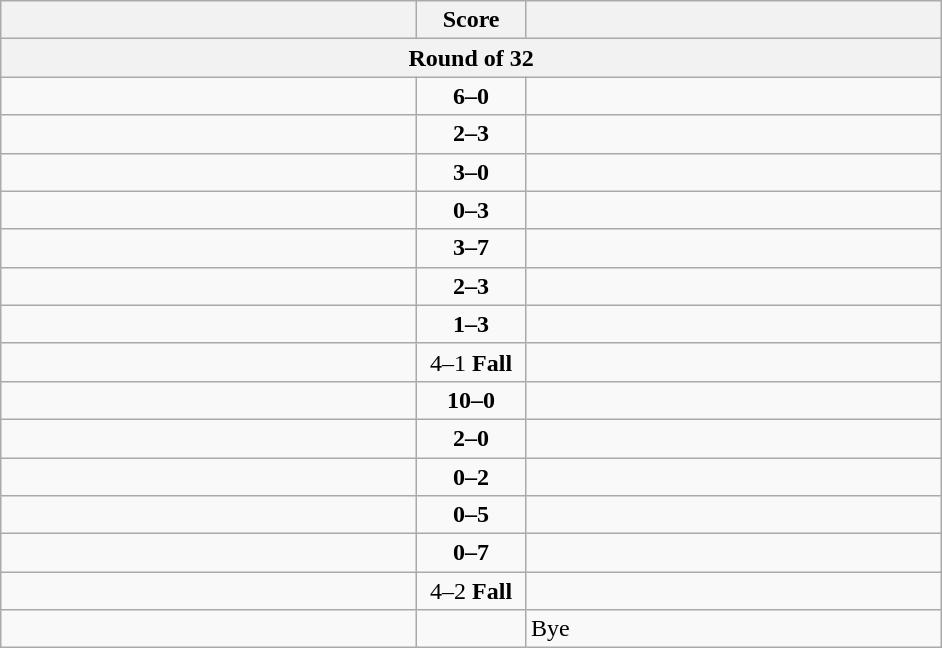<table class="wikitable" style="text-align: left;">
<tr>
<th align="right" width="270"></th>
<th width="65">Score</th>
<th align="left" width="270"></th>
</tr>
<tr>
<th colspan="3">Round of 32</th>
</tr>
<tr>
<td><strong></strong></td>
<td align=center><strong>6–0</strong></td>
<td></td>
</tr>
<tr>
<td></td>
<td align=center><strong>2–3</strong></td>
<td><strong></strong></td>
</tr>
<tr>
<td><strong></strong></td>
<td align=center><strong>3–0</strong></td>
<td></td>
</tr>
<tr>
<td></td>
<td align=center><strong>0–3</strong></td>
<td><strong></strong></td>
</tr>
<tr>
<td></td>
<td align=center><strong>3–7</strong></td>
<td><strong></strong></td>
</tr>
<tr>
<td></td>
<td align=center><strong>2–3</strong></td>
<td><strong></strong></td>
</tr>
<tr>
<td></td>
<td align=center><strong>1–3</strong></td>
<td><strong></strong></td>
</tr>
<tr>
<td><strong></strong></td>
<td align=center>4–1 <strong>Fall</strong></td>
<td></td>
</tr>
<tr>
<td><strong></strong></td>
<td align=center><strong>10–0</strong></td>
<td></td>
</tr>
<tr>
<td><strong></strong></td>
<td align=center><strong>2–0</strong></td>
<td></td>
</tr>
<tr>
<td></td>
<td align=center><strong>0–2</strong></td>
<td><strong></strong></td>
</tr>
<tr>
<td></td>
<td align=center><strong>0–5</strong></td>
<td><strong></strong></td>
</tr>
<tr>
<td></td>
<td align=center><strong>0–7</strong></td>
<td><strong></strong></td>
</tr>
<tr>
<td><strong></strong></td>
<td align=center>4–2 <strong>Fall</strong></td>
<td></td>
</tr>
<tr>
<td><strong></strong></td>
<td></td>
<td>Bye</td>
</tr>
</table>
